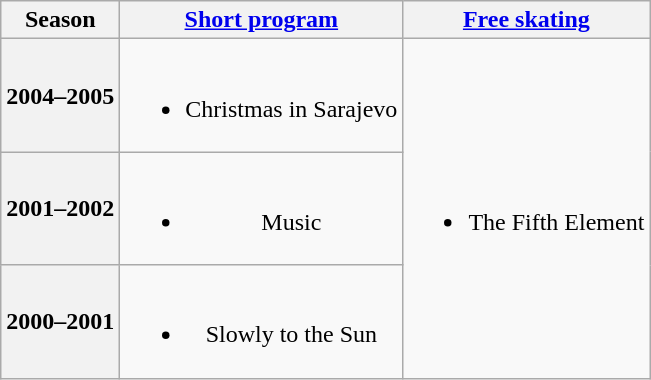<table class=wikitable style=text-align:center>
<tr>
<th>Season</th>
<th><a href='#'>Short program</a></th>
<th><a href='#'>Free skating</a></th>
</tr>
<tr>
<th>2004–2005 <br> </th>
<td><br><ul><li>Christmas in Sarajevo <br></li></ul></td>
<td rowspan=3><br><ul><li>The Fifth Element <br></li></ul></td>
</tr>
<tr>
<th>2001–2002 <br> </th>
<td><br><ul><li>Music <br></li></ul></td>
</tr>
<tr>
<th>2000–2001 <br> </th>
<td><br><ul><li>Slowly to the Sun <br></li></ul></td>
</tr>
</table>
